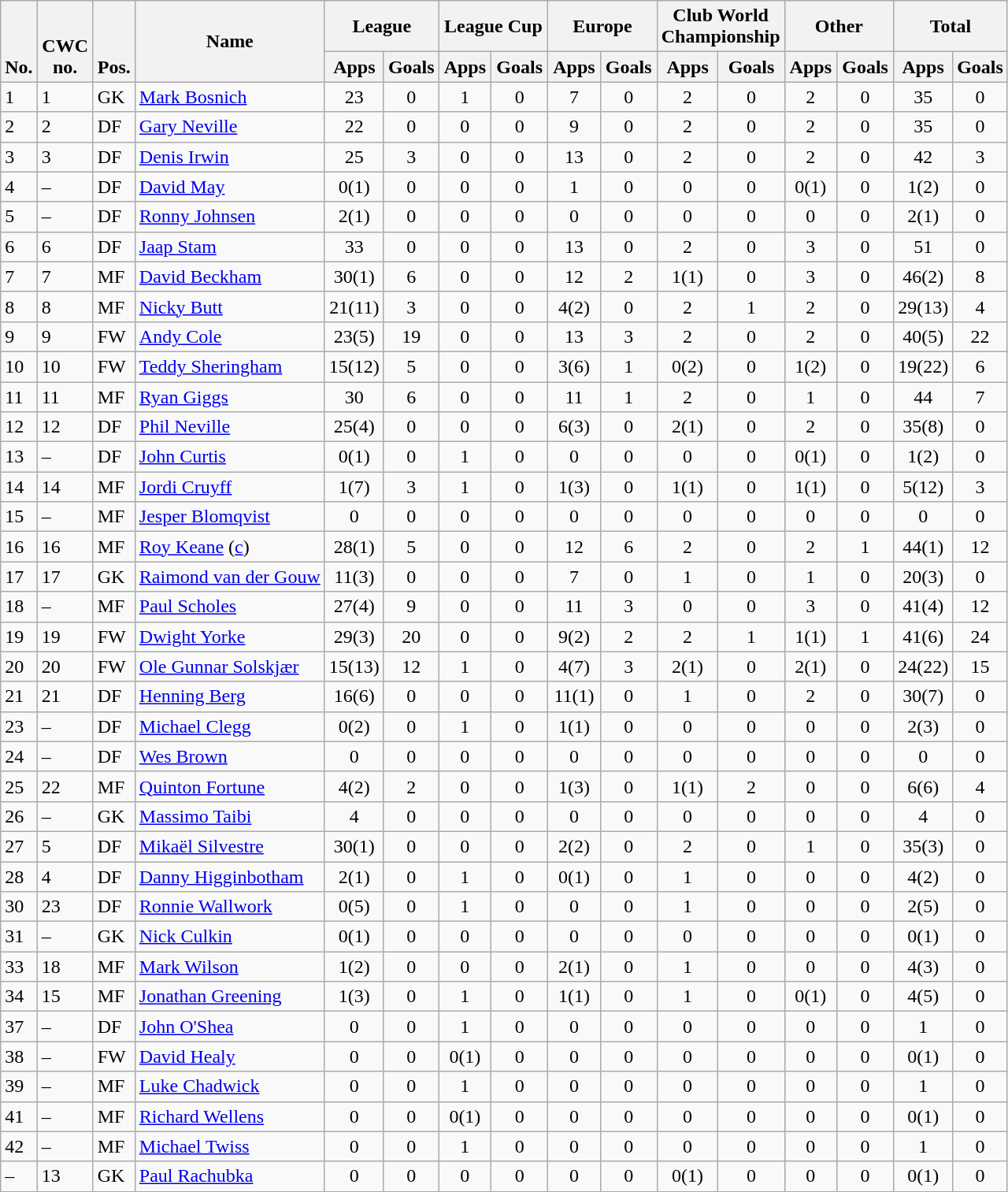<table class="wikitable" style="text-align:center">
<tr>
<th rowspan="2" valign="bottom">No.</th>
<th rowspan="2" valign="bottom" width="40">CWC no.</th>
<th rowspan="2" valign="bottom">Pos.</th>
<th rowspan="2">Name</th>
<th colspan="2" width="85">League</th>
<th colspan="2" width="85">League Cup</th>
<th colspan="2" width="85">Europe</th>
<th colspan="2" width="85">Club World Championship</th>
<th colspan="2" width="85">Other</th>
<th colspan="2" width="85">Total</th>
</tr>
<tr>
<th>Apps</th>
<th>Goals</th>
<th>Apps</th>
<th>Goals</th>
<th>Apps</th>
<th>Goals</th>
<th>Apps</th>
<th>Goals</th>
<th>Apps</th>
<th>Goals</th>
<th>Apps</th>
<th>Goals</th>
</tr>
<tr>
<td align="left">1</td>
<td align="left">1</td>
<td align="left">GK</td>
<td align="left"> <a href='#'>Mark Bosnich</a></td>
<td>23</td>
<td>0</td>
<td>1</td>
<td>0</td>
<td>7</td>
<td>0</td>
<td>2</td>
<td>0</td>
<td>2</td>
<td>0</td>
<td>35</td>
<td>0</td>
</tr>
<tr>
<td align="left">2</td>
<td align="left">2</td>
<td align="left">DF</td>
<td align="left"> <a href='#'>Gary Neville</a></td>
<td>22</td>
<td>0</td>
<td>0</td>
<td>0</td>
<td>9</td>
<td>0</td>
<td>2</td>
<td>0</td>
<td>2</td>
<td>0</td>
<td>35</td>
<td>0</td>
</tr>
<tr>
<td align="left">3</td>
<td align="left">3</td>
<td align="left">DF</td>
<td align="left"> <a href='#'>Denis Irwin</a></td>
<td>25</td>
<td>3</td>
<td>0</td>
<td>0</td>
<td>13</td>
<td>0</td>
<td>2</td>
<td>0</td>
<td>2</td>
<td>0</td>
<td>42</td>
<td>3</td>
</tr>
<tr>
<td align="left">4</td>
<td align="left">–</td>
<td align="left">DF</td>
<td align="left"> <a href='#'>David May</a></td>
<td>0(1)</td>
<td>0</td>
<td>0</td>
<td>0</td>
<td>1</td>
<td>0</td>
<td>0</td>
<td>0</td>
<td>0(1)</td>
<td>0</td>
<td>1(2)</td>
<td>0</td>
</tr>
<tr>
<td align="left">5</td>
<td align="left">–</td>
<td align="left">DF</td>
<td align="left"> <a href='#'>Ronny Johnsen</a></td>
<td>2(1)</td>
<td>0</td>
<td>0</td>
<td>0</td>
<td>0</td>
<td>0</td>
<td>0</td>
<td>0</td>
<td>0</td>
<td>0</td>
<td>2(1)</td>
<td>0</td>
</tr>
<tr>
<td align="left">6</td>
<td align="left">6</td>
<td align="left">DF</td>
<td align="left"> <a href='#'>Jaap Stam</a></td>
<td>33</td>
<td>0</td>
<td>0</td>
<td>0</td>
<td>13</td>
<td>0</td>
<td>2</td>
<td>0</td>
<td>3</td>
<td>0</td>
<td>51</td>
<td>0</td>
</tr>
<tr>
<td align="left">7</td>
<td align="left">7</td>
<td align="left">MF</td>
<td align="left"> <a href='#'>David Beckham</a></td>
<td>30(1)</td>
<td>6</td>
<td>0</td>
<td>0</td>
<td>12</td>
<td>2</td>
<td>1(1)</td>
<td>0</td>
<td>3</td>
<td>0</td>
<td>46(2)</td>
<td>8</td>
</tr>
<tr>
<td align="left">8</td>
<td align="left">8</td>
<td align="left">MF</td>
<td align="left"> <a href='#'>Nicky Butt</a></td>
<td>21(11)</td>
<td>3</td>
<td>0</td>
<td>0</td>
<td>4(2)</td>
<td>0</td>
<td>2</td>
<td>1</td>
<td>2</td>
<td>0</td>
<td>29(13)</td>
<td>4</td>
</tr>
<tr>
<td align="left">9</td>
<td align="left">9</td>
<td align="left">FW</td>
<td align="left"> <a href='#'>Andy Cole</a></td>
<td>23(5)</td>
<td>19</td>
<td>0</td>
<td>0</td>
<td>13</td>
<td>3</td>
<td>2</td>
<td>0</td>
<td>2</td>
<td>0</td>
<td>40(5)</td>
<td>22</td>
</tr>
<tr>
<td align="left">10</td>
<td align="left">10</td>
<td align="left">FW</td>
<td align="left"> <a href='#'>Teddy Sheringham</a></td>
<td>15(12)</td>
<td>5</td>
<td>0</td>
<td>0</td>
<td>3(6)</td>
<td>1</td>
<td>0(2)</td>
<td>0</td>
<td>1(2)</td>
<td>0</td>
<td>19(22)</td>
<td>6</td>
</tr>
<tr>
<td align="left">11</td>
<td align="left">11</td>
<td align="left">MF</td>
<td align="left"> <a href='#'>Ryan Giggs</a></td>
<td>30</td>
<td>6</td>
<td>0</td>
<td>0</td>
<td>11</td>
<td>1</td>
<td>2</td>
<td>0</td>
<td>1</td>
<td>0</td>
<td>44</td>
<td>7</td>
</tr>
<tr>
<td align="left">12</td>
<td align="left">12</td>
<td align="left">DF</td>
<td align="left"> <a href='#'>Phil Neville</a></td>
<td>25(4)</td>
<td>0</td>
<td>0</td>
<td>0</td>
<td>6(3)</td>
<td>0</td>
<td>2(1)</td>
<td>0</td>
<td>2</td>
<td>0</td>
<td>35(8)</td>
<td>0</td>
</tr>
<tr>
<td align="left">13</td>
<td align="left">–</td>
<td align="left">DF</td>
<td align="left"> <a href='#'>John Curtis</a></td>
<td>0(1)</td>
<td>0</td>
<td>1</td>
<td>0</td>
<td>0</td>
<td>0</td>
<td>0</td>
<td>0</td>
<td>0(1)</td>
<td>0</td>
<td>1(2)</td>
<td>0</td>
</tr>
<tr>
<td align="left">14</td>
<td align="left">14</td>
<td align="left">MF</td>
<td align="left"> <a href='#'>Jordi Cruyff</a></td>
<td>1(7)</td>
<td>3</td>
<td>1</td>
<td>0</td>
<td>1(3)</td>
<td>0</td>
<td>1(1)</td>
<td>0</td>
<td>1(1)</td>
<td>0</td>
<td>5(12)</td>
<td>3</td>
</tr>
<tr>
<td align="left">15</td>
<td align="left">–</td>
<td align="left">MF</td>
<td align="left"> <a href='#'>Jesper Blomqvist</a></td>
<td>0</td>
<td>0</td>
<td>0</td>
<td>0</td>
<td>0</td>
<td>0</td>
<td>0</td>
<td>0</td>
<td>0</td>
<td>0</td>
<td>0</td>
<td>0</td>
</tr>
<tr>
<td align="left">16</td>
<td align="left">16</td>
<td align="left">MF</td>
<td align="left"> <a href='#'>Roy Keane</a> (<a href='#'>c</a>)</td>
<td>28(1)</td>
<td>5</td>
<td>0</td>
<td>0</td>
<td>12</td>
<td>6</td>
<td>2</td>
<td>0</td>
<td>2</td>
<td>1</td>
<td>44(1)</td>
<td>12</td>
</tr>
<tr>
<td align="left">17</td>
<td align="left">17</td>
<td align="left">GK</td>
<td align="left"> <a href='#'>Raimond van der Gouw</a></td>
<td>11(3)</td>
<td>0</td>
<td>0</td>
<td>0</td>
<td>7</td>
<td>0</td>
<td>1</td>
<td>0</td>
<td>1</td>
<td>0</td>
<td>20(3)</td>
<td>0</td>
</tr>
<tr>
<td align="left">18</td>
<td align="left">–</td>
<td align="left">MF</td>
<td align="left"> <a href='#'>Paul Scholes</a></td>
<td>27(4)</td>
<td>9</td>
<td>0</td>
<td>0</td>
<td>11</td>
<td>3</td>
<td>0</td>
<td>0</td>
<td>3</td>
<td>0</td>
<td>41(4)</td>
<td>12</td>
</tr>
<tr>
<td align="left">19</td>
<td align="left">19</td>
<td align="left">FW</td>
<td align="left"> <a href='#'>Dwight Yorke</a></td>
<td>29(3)</td>
<td>20</td>
<td>0</td>
<td>0</td>
<td>9(2)</td>
<td>2</td>
<td>2</td>
<td>1</td>
<td>1(1)</td>
<td>1</td>
<td>41(6)</td>
<td>24</td>
</tr>
<tr>
<td align="left">20</td>
<td align="left">20</td>
<td align="left">FW</td>
<td align="left"> <a href='#'>Ole Gunnar Solskjær</a></td>
<td>15(13)</td>
<td>12</td>
<td>1</td>
<td>0</td>
<td>4(7)</td>
<td>3</td>
<td>2(1)</td>
<td>0</td>
<td>2(1)</td>
<td>0</td>
<td>24(22)</td>
<td>15</td>
</tr>
<tr>
<td align="left">21</td>
<td align="left">21</td>
<td align="left">DF</td>
<td align="left"> <a href='#'>Henning Berg</a></td>
<td>16(6)</td>
<td>0</td>
<td>0</td>
<td>0</td>
<td>11(1)</td>
<td>0</td>
<td>1</td>
<td>0</td>
<td>2</td>
<td>0</td>
<td>30(7)</td>
<td>0</td>
</tr>
<tr>
<td align="left">23</td>
<td align="left">–</td>
<td align="left">DF</td>
<td align="left"> <a href='#'>Michael Clegg</a></td>
<td>0(2)</td>
<td>0</td>
<td>1</td>
<td>0</td>
<td>1(1)</td>
<td>0</td>
<td>0</td>
<td>0</td>
<td>0</td>
<td>0</td>
<td>2(3)</td>
<td>0</td>
</tr>
<tr>
<td align="left">24</td>
<td align="left">–</td>
<td align="left">DF</td>
<td align="left"> <a href='#'>Wes Brown</a></td>
<td>0</td>
<td>0</td>
<td>0</td>
<td>0</td>
<td>0</td>
<td>0</td>
<td>0</td>
<td>0</td>
<td>0</td>
<td>0</td>
<td>0</td>
<td>0</td>
</tr>
<tr>
<td align="left">25</td>
<td align="left">22</td>
<td align="left">MF</td>
<td align="left"> <a href='#'>Quinton Fortune</a></td>
<td>4(2)</td>
<td>2</td>
<td>0</td>
<td>0</td>
<td>1(3)</td>
<td>0</td>
<td>1(1)</td>
<td>2</td>
<td>0</td>
<td>0</td>
<td>6(6)</td>
<td>4</td>
</tr>
<tr>
<td align="left">26</td>
<td align="left">–</td>
<td align="left">GK</td>
<td align="left"> <a href='#'>Massimo Taibi</a></td>
<td>4</td>
<td>0</td>
<td>0</td>
<td>0</td>
<td>0</td>
<td>0</td>
<td>0</td>
<td>0</td>
<td>0</td>
<td>0</td>
<td>4</td>
<td>0</td>
</tr>
<tr>
<td align="left">27</td>
<td align="left">5</td>
<td align="left">DF</td>
<td align="left"> <a href='#'>Mikaël Silvestre</a></td>
<td>30(1)</td>
<td>0</td>
<td>0</td>
<td>0</td>
<td>2(2)</td>
<td>0</td>
<td>2</td>
<td>0</td>
<td>1</td>
<td>0</td>
<td>35(3)</td>
<td>0</td>
</tr>
<tr>
<td align="left">28</td>
<td align="left">4</td>
<td align="left">DF</td>
<td align="left"> <a href='#'>Danny Higginbotham</a></td>
<td>2(1)</td>
<td>0</td>
<td>1</td>
<td>0</td>
<td>0(1)</td>
<td>0</td>
<td>1</td>
<td>0</td>
<td>0</td>
<td>0</td>
<td>4(2)</td>
<td>0</td>
</tr>
<tr>
<td align="left">30</td>
<td align="left">23</td>
<td align="left">DF</td>
<td align="left"> <a href='#'>Ronnie Wallwork</a></td>
<td>0(5)</td>
<td>0</td>
<td>1</td>
<td>0</td>
<td>0</td>
<td>0</td>
<td>1</td>
<td>0</td>
<td>0</td>
<td>0</td>
<td>2(5)</td>
<td>0</td>
</tr>
<tr>
<td align="left">31</td>
<td align="left">–</td>
<td align="left">GK</td>
<td align="left"> <a href='#'>Nick Culkin</a></td>
<td>0(1)</td>
<td>0</td>
<td>0</td>
<td>0</td>
<td>0</td>
<td>0</td>
<td>0</td>
<td>0</td>
<td>0</td>
<td>0</td>
<td>0(1)</td>
<td>0</td>
</tr>
<tr>
<td align="left">33</td>
<td align="left">18</td>
<td align="left">MF</td>
<td align="left"> <a href='#'>Mark Wilson</a></td>
<td>1(2)</td>
<td>0</td>
<td>0</td>
<td>0</td>
<td>2(1)</td>
<td>0</td>
<td>1</td>
<td>0</td>
<td>0</td>
<td>0</td>
<td>4(3)</td>
<td>0</td>
</tr>
<tr>
<td align="left">34</td>
<td align="left">15</td>
<td align="left">MF</td>
<td align="left"> <a href='#'>Jonathan Greening</a></td>
<td>1(3)</td>
<td>0</td>
<td>1</td>
<td>0</td>
<td>1(1)</td>
<td>0</td>
<td>1</td>
<td>0</td>
<td>0(1)</td>
<td>0</td>
<td>4(5)</td>
<td>0</td>
</tr>
<tr>
<td align="left">37</td>
<td align="left">–</td>
<td align="left">DF</td>
<td align="left"> <a href='#'>John O'Shea</a></td>
<td>0</td>
<td>0</td>
<td>1</td>
<td>0</td>
<td>0</td>
<td>0</td>
<td>0</td>
<td>0</td>
<td>0</td>
<td>0</td>
<td>1</td>
<td>0</td>
</tr>
<tr>
<td align="left">38</td>
<td align="left">–</td>
<td align="left">FW</td>
<td align="left"> <a href='#'>David Healy</a></td>
<td>0</td>
<td>0</td>
<td>0(1)</td>
<td>0</td>
<td>0</td>
<td>0</td>
<td>0</td>
<td>0</td>
<td>0</td>
<td>0</td>
<td>0(1)</td>
<td>0</td>
</tr>
<tr>
<td align="left">39</td>
<td align="left">–</td>
<td align="left">MF</td>
<td align="left"> <a href='#'>Luke Chadwick</a></td>
<td>0</td>
<td>0</td>
<td>1</td>
<td>0</td>
<td>0</td>
<td>0</td>
<td>0</td>
<td>0</td>
<td>0</td>
<td>0</td>
<td>1</td>
<td>0</td>
</tr>
<tr>
<td align="left">41</td>
<td align="left">–</td>
<td align="left">MF</td>
<td align="left"> <a href='#'>Richard Wellens</a></td>
<td>0</td>
<td>0</td>
<td>0(1)</td>
<td>0</td>
<td>0</td>
<td>0</td>
<td>0</td>
<td>0</td>
<td>0</td>
<td>0</td>
<td>0(1)</td>
<td>0</td>
</tr>
<tr>
<td align="left">42</td>
<td align="left">–</td>
<td align="left">MF</td>
<td align="left"> <a href='#'>Michael Twiss</a></td>
<td>0</td>
<td>0</td>
<td>1</td>
<td>0</td>
<td>0</td>
<td>0</td>
<td>0</td>
<td>0</td>
<td>0</td>
<td>0</td>
<td>1</td>
<td>0</td>
</tr>
<tr>
<td align="left">–</td>
<td align="left">13</td>
<td align="left">GK</td>
<td align="left"> <a href='#'>Paul Rachubka</a></td>
<td>0</td>
<td>0</td>
<td>0</td>
<td>0</td>
<td>0</td>
<td>0</td>
<td>0(1)</td>
<td>0</td>
<td>0</td>
<td>0</td>
<td>0(1)</td>
<td>0</td>
</tr>
</table>
